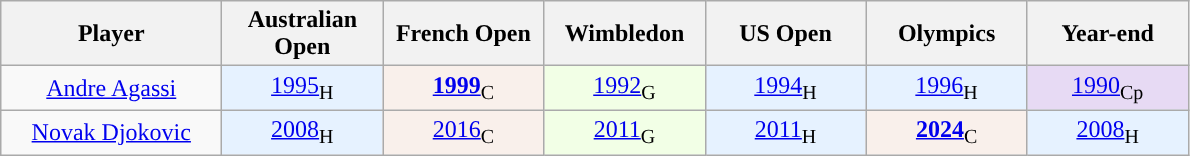<table class="wikitable nowrap col1left" style="text-align: center">
<tr>
<th width=140;>Player</th>
<th width=100;>Australian Open</th>
<th width=100;>French Open</th>
<th width=100;>Wimbledon</th>
<th width=100;>US Open</th>
<th width=100;>Olympics</th>
<th width=100;>Year-end</th>
</tr>
<tr>
<td> <a href='#'>Andre Agassi</a></td>
<td style="background: #e6f2ff;"><a href='#'>1995</a><sub>H</sub></td>
<td style="background: #f9f0eb;"><strong><a href='#'>1999</a></strong><sub>C</sub></td>
<td style="background: #f2ffe6;"><a href='#'>1992</a><sub>G</sub></td>
<td style="background: #e6f2ff;"><a href='#'>1994</a><sub>H</sub></td>
<td style="background: #e6f2ff;"><a href='#'>1996</a><sub>H</sub></td>
<td style="background: #e7daf4;"><a href='#'>1990</a><sub>Cp</sub></td>
</tr>
<tr>
<td> <a href='#'>Novak Djokovic</a></td>
<td style="background: #e6f2ff;"><a href='#'>2008</a><sub>H</sub></td>
<td style="background: #f9f0eb;"><a href='#'>2016</a><sub>C</sub></td>
<td style="background: #f2ffe6;"><a href='#'>2011</a><sub>G</sub></td>
<td style="background: #e6f2ff;"><a href='#'>2011</a><sub>H</sub></td>
<td style="background: #f9f0eb;"><strong><a href='#'>2024</a></strong><sub>C</sub></td>
<td style="background: #e6f2ff;"><a href='#'>2008</a><sub>H</sub></td>
</tr>
</table>
